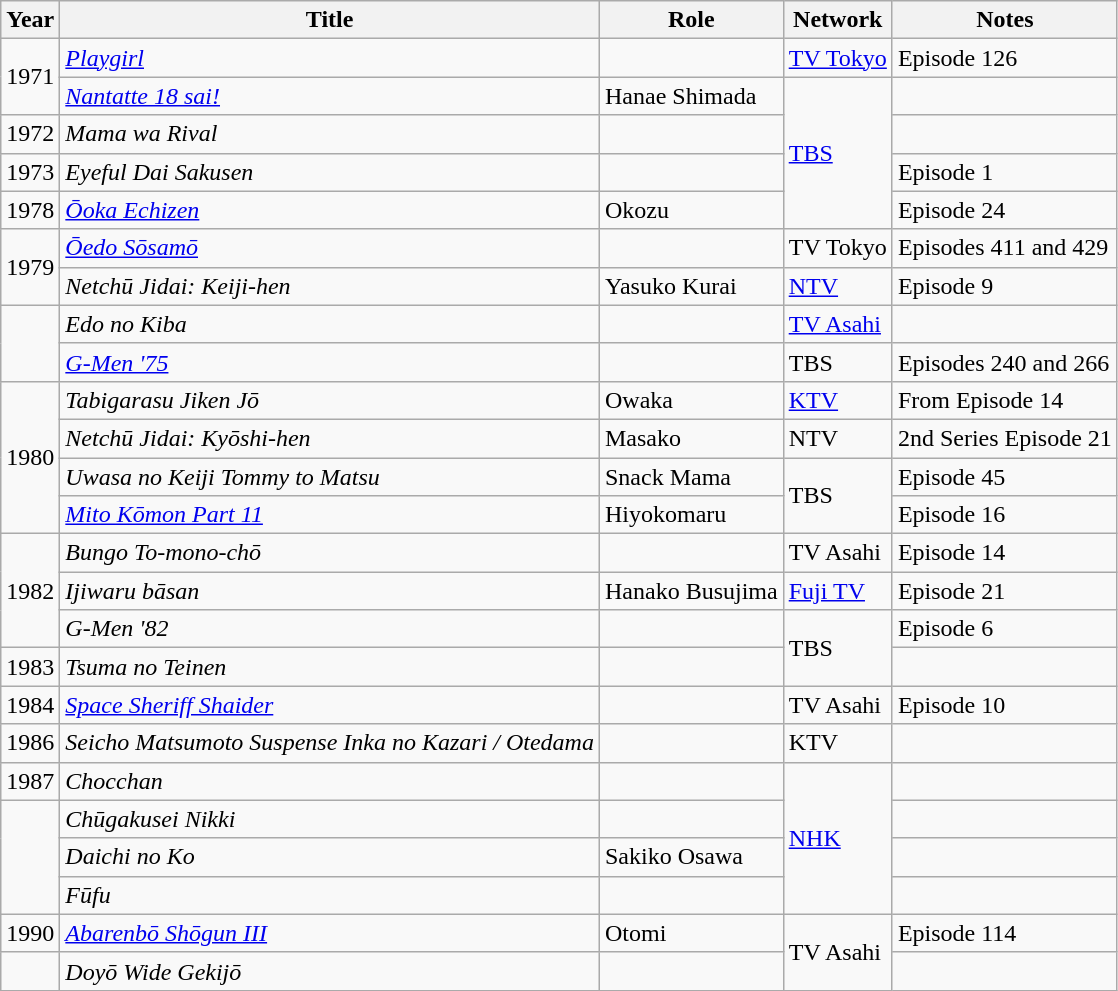<table class="wikitable">
<tr>
<th>Year</th>
<th>Title</th>
<th>Role</th>
<th>Network</th>
<th>Notes</th>
</tr>
<tr>
<td rowspan="2">1971</td>
<td><em><a href='#'>Playgirl</a></em></td>
<td></td>
<td><a href='#'>TV Tokyo</a></td>
<td>Episode 126</td>
</tr>
<tr>
<td><em><a href='#'>Nantatte 18 sai!</a></em></td>
<td>Hanae Shimada</td>
<td rowspan="4"><a href='#'>TBS</a></td>
<td></td>
</tr>
<tr>
<td>1972</td>
<td><em>Mama wa Rival</em></td>
<td></td>
<td></td>
</tr>
<tr>
<td>1973</td>
<td><em>Eyeful Dai Sakusen</em></td>
<td></td>
<td>Episode 1</td>
</tr>
<tr>
<td>1978</td>
<td><em><a href='#'>Ōoka Echizen</a></em></td>
<td>Okozu</td>
<td>Episode 24</td>
</tr>
<tr>
<td rowspan="2">1979</td>
<td><em><a href='#'>Ōedo Sōsamō</a></em></td>
<td></td>
<td>TV Tokyo</td>
<td>Episodes 411 and 429</td>
</tr>
<tr>
<td><em>Netchū Jidai: Keiji-hen</em></td>
<td>Yasuko Kurai</td>
<td><a href='#'>NTV</a></td>
<td>Episode 9</td>
</tr>
<tr>
<td rowspan="2"></td>
<td><em>Edo no Kiba</em></td>
<td></td>
<td><a href='#'>TV Asahi</a></td>
<td></td>
</tr>
<tr>
<td><em><a href='#'>G-Men '75</a></em></td>
<td></td>
<td>TBS</td>
<td>Episodes 240 and 266</td>
</tr>
<tr>
<td rowspan="4">1980</td>
<td><em>Tabigarasu Jiken Jō</em></td>
<td>Owaka</td>
<td><a href='#'>KTV</a></td>
<td>From Episode 14</td>
</tr>
<tr>
<td><em>Netchū Jidai: Kyōshi-hen</em></td>
<td>Masako</td>
<td>NTV</td>
<td>2nd Series Episode 21</td>
</tr>
<tr>
<td><em>Uwasa no Keiji Tommy to Matsu</em></td>
<td>Snack Mama</td>
<td rowspan="2">TBS</td>
<td>Episode 45</td>
</tr>
<tr>
<td><em><a href='#'>Mito Kōmon Part 11</a></em></td>
<td>Hiyokomaru</td>
<td>Episode 16</td>
</tr>
<tr>
<td rowspan="3">1982</td>
<td><em>Bungo To-mono-chō</em></td>
<td></td>
<td>TV Asahi</td>
<td>Episode 14</td>
</tr>
<tr>
<td><em>Ijiwaru bāsan</em></td>
<td>Hanako Busujima</td>
<td><a href='#'>Fuji TV</a></td>
<td>Episode 21</td>
</tr>
<tr>
<td><em>G-Men '82</em></td>
<td></td>
<td rowspan="2">TBS</td>
<td>Episode 6</td>
</tr>
<tr>
<td>1983</td>
<td><em>Tsuma no Teinen</em></td>
<td></td>
<td></td>
</tr>
<tr>
<td>1984</td>
<td><em><a href='#'>Space Sheriff Shaider</a></em></td>
<td></td>
<td>TV Asahi</td>
<td>Episode 10</td>
</tr>
<tr>
<td>1986</td>
<td><em>Seicho Matsumoto Suspense Inka no Kazari / Otedama</em></td>
<td></td>
<td>KTV</td>
<td></td>
</tr>
<tr>
<td>1987</td>
<td><em>Chocchan</em></td>
<td></td>
<td rowspan="4"><a href='#'>NHK</a></td>
<td></td>
</tr>
<tr>
<td rowspan="3"></td>
<td><em>Chūgakusei Nikki</em></td>
<td></td>
<td></td>
</tr>
<tr>
<td><em>Daichi no Ko</em></td>
<td>Sakiko Osawa</td>
<td></td>
</tr>
<tr>
<td><em>Fūfu</em></td>
<td></td>
<td></td>
</tr>
<tr>
<td>1990</td>
<td><em><a href='#'>Abarenbō Shōgun III</a></em></td>
<td>Otomi</td>
<td rowspan="2">TV Asahi</td>
<td>Episode 114</td>
</tr>
<tr>
<td></td>
<td><em>Doyō Wide Gekijō</em></td>
<td></td>
<td></td>
</tr>
</table>
